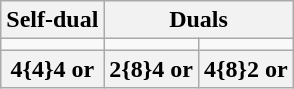<table class=wikitable>
<tr>
<th>Self-dual</th>
<th colspan=2>Duals</th>
</tr>
<tr>
<td></td>
<td></td>
<td></td>
</tr>
<tr>
<th>4{4}4 or </th>
<th>2{8}4 or </th>
<th>4{8}2 or </th>
</tr>
</table>
